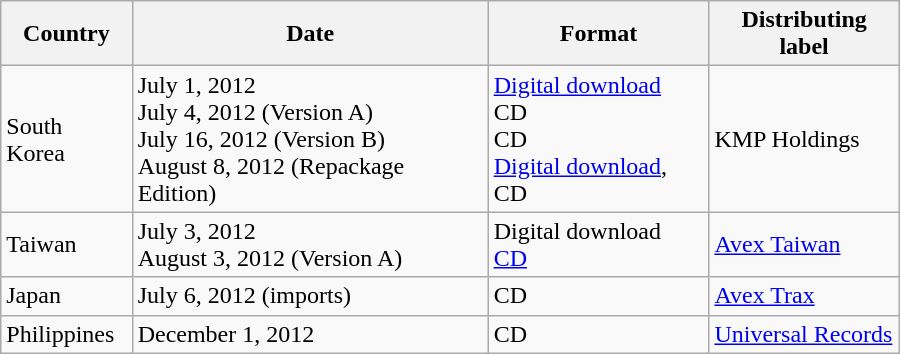<table class="wikitable" style="width:600px;">
<tr>
<th>Country</th>
<th>Date</th>
<th>Format</th>
<th>Distributing label</th>
</tr>
<tr>
<td>South Korea</td>
<td>July 1, 2012<br>July 4, 2012 (Version A)<br>July 16, 2012 (Version B)<br>August 8, 2012 (Repackage Edition)</td>
<td><a href='#'>Digital download</a><br>CD<br>CD<br><a href='#'>Digital download</a>, CD</td>
<td>KMP Holdings</td>
</tr>
<tr>
<td>Taiwan</td>
<td>July 3, 2012<br>August 3, 2012 (Version A)</td>
<td>Digital download<br><a href='#'>CD</a></td>
<td><a href='#'>Avex Taiwan</a></td>
</tr>
<tr>
<td>Japan</td>
<td>July 6, 2012 (imports)</td>
<td>CD</td>
<td><a href='#'>Avex Trax</a></td>
</tr>
<tr>
<td>Philippines</td>
<td>December 1, 2012</td>
<td>CD</td>
<td><a href='#'>Universal Records</a></td>
</tr>
</table>
